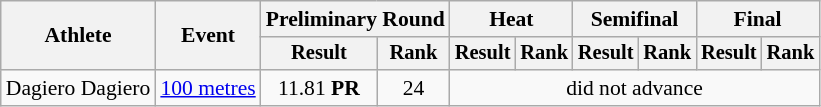<table class="wikitable" style="font-size:90%">
<tr>
<th rowspan="2">Athlete</th>
<th rowspan="2">Event</th>
<th colspan="2">Preliminary Round</th>
<th colspan="2">Heat</th>
<th colspan="2">Semifinal</th>
<th colspan="2">Final</th>
</tr>
<tr style="font-size:95%">
<th>Result</th>
<th>Rank</th>
<th>Result</th>
<th>Rank</th>
<th>Result</th>
<th>Rank</th>
<th>Result</th>
<th>Rank</th>
</tr>
<tr style=text-align:center>
<td style=text-align:left>Dagiero Dagiero</td>
<td style=text-align:left><a href='#'>100 metres</a></td>
<td>11.81 <strong>PR</strong></td>
<td>24</td>
<td colspan=6>did not advance</td>
</tr>
</table>
